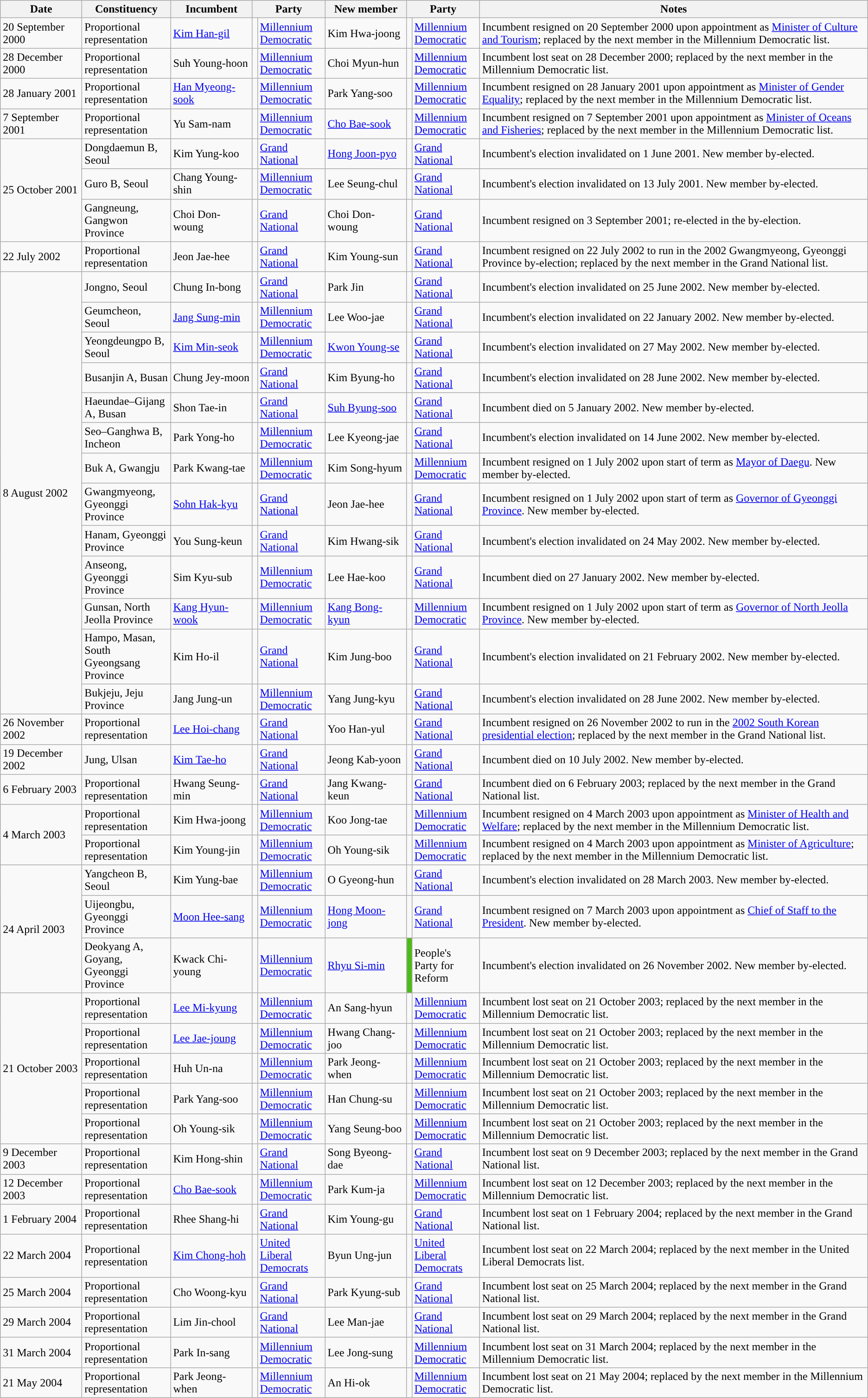<table class="wikitable sortable plainrowheaders">
<tr>
<th width="110px">Date</th>
<th width="120px">Constituency</th>
<th width="110px">Incumbent</th>
<th colspan="2">Party</th>
<th width="110px">New member</th>
<th colspan="2">Party</th>
<th class="unsortable">Notes</th>
</tr>
<tr>
<td>20 September 2000</td>
<td>Proportional representation</td>
<td><a href='#'>Kim Han-gil</a></td>
<td bgcolor=></td>
<td width="90px"><a href='#'>Millennium Democratic</a></td>
<td>Kim Hwa-joong</td>
<td></td>
<td width="90px"><a href='#'>Millennium Democratic</a></td>
<td>Incumbent resigned on 20 September 2000 upon appointment as <a href='#'>Minister of Culture and Tourism</a>; replaced by the next member in the Millennium Democratic list.</td>
</tr>
<tr>
<td>28 December 2000</td>
<td>Proportional representation</td>
<td>Suh Young-hoon</td>
<td></td>
<td><a href='#'>Millennium Democratic</a></td>
<td>Choi Myun-hun</td>
<td></td>
<td><a href='#'>Millennium Democratic</a></td>
<td>Incumbent lost seat on 28 December 2000; replaced by the next member in the Millennium Democratic list.</td>
</tr>
<tr>
<td>28 January 2001</td>
<td>Proportional representation</td>
<td><a href='#'>Han Myeong-sook</a></td>
<td></td>
<td><a href='#'>Millennium Democratic</a></td>
<td>Park Yang-soo</td>
<td></td>
<td><a href='#'>Millennium Democratic</a></td>
<td>Incumbent resigned on 28 January 2001 upon appointment as <a href='#'>Minister of Gender Equality</a>; replaced by the next member in the Millennium Democratic list.</td>
</tr>
<tr>
<td>7 September 2001</td>
<td>Proportional representation</td>
<td>Yu Sam-nam</td>
<td></td>
<td><a href='#'>Millennium Democratic</a></td>
<td><a href='#'>Cho Bae-sook</a></td>
<td></td>
<td><a href='#'>Millennium Democratic</a></td>
<td>Incumbent resigned on 7 September 2001 upon appointment as <a href='#'>Minister of Oceans and Fisheries</a>; replaced by the next member in the Millennium Democratic list.</td>
</tr>
<tr>
<td rowspan="3">25 October 2001</td>
<td>Dongdaemun B, Seoul</td>
<td>Kim Yung-koo</td>
<td></td>
<td><a href='#'>Grand National</a></td>
<td><a href='#'>Hong Joon-pyo</a></td>
<td></td>
<td><a href='#'>Grand National</a></td>
<td>Incumbent's election invalidated on 1 June 2001. New member by-elected.</td>
</tr>
<tr>
<td>Guro B, Seoul</td>
<td>Chang Young-shin</td>
<td></td>
<td><a href='#'>Millennium Democratic</a></td>
<td>Lee Seung-chul</td>
<td></td>
<td><a href='#'>Grand National</a></td>
<td>Incumbent's election invalidated on 13 July 2001. New member by-elected.</td>
</tr>
<tr>
<td>Gangneung, Gangwon Province</td>
<td>Choi Don-woung</td>
<td></td>
<td><a href='#'>Grand National</a></td>
<td>Choi Don-woung</td>
<td></td>
<td><a href='#'>Grand National</a></td>
<td>Incumbent resigned on 3 September 2001; re-elected in the by-election.</td>
</tr>
<tr>
<td>22 July 2002</td>
<td>Proportional representation</td>
<td>Jeon Jae-hee</td>
<td></td>
<td><a href='#'>Grand National</a></td>
<td>Kim Young-sun</td>
<td></td>
<td><a href='#'>Grand National</a></td>
<td>Incumbent resigned on 22 July 2002 to run in the 2002 Gwangmyeong, Gyeonggi Province by-election; replaced by the next member in the Grand National list.</td>
</tr>
<tr>
<td rowspan="13">8 August 2002</td>
<td>Jongno, Seoul</td>
<td>Chung In-bong</td>
<td></td>
<td><a href='#'>Grand National</a></td>
<td>Park Jin</td>
<td></td>
<td><a href='#'>Grand National</a></td>
<td>Incumbent's election invalidated on 25 June 2002. New member by-elected.</td>
</tr>
<tr>
<td>Geumcheon, Seoul</td>
<td><a href='#'>Jang Sung-min</a></td>
<td></td>
<td><a href='#'>Millennium Democratic</a></td>
<td>Lee Woo-jae</td>
<td></td>
<td><a href='#'>Grand National</a></td>
<td>Incumbent's election invalidated on 22 January 2002. New member by-elected.</td>
</tr>
<tr>
<td>Yeongdeungpo B, Seoul</td>
<td><a href='#'>Kim Min-seok</a></td>
<td></td>
<td><a href='#'>Millennium Democratic</a></td>
<td><a href='#'>Kwon Young-se</a></td>
<td></td>
<td><a href='#'>Grand National</a></td>
<td>Incumbent's election invalidated on 27 May 2002. New member by-elected.</td>
</tr>
<tr>
<td>Busanjin A, Busan</td>
<td>Chung Jey-moon</td>
<td></td>
<td><a href='#'>Grand National</a></td>
<td>Kim Byung-ho</td>
<td></td>
<td><a href='#'>Grand National</a></td>
<td>Incumbent's election invalidated on 28 June 2002. New member by-elected.</td>
</tr>
<tr>
<td>Haeundae–Gijang A, Busan</td>
<td>Shon Tae-in</td>
<td></td>
<td><a href='#'>Grand National</a></td>
<td><a href='#'>Suh Byung-soo</a></td>
<td></td>
<td><a href='#'>Grand National</a></td>
<td>Incumbent died on 5 January 2002. New member by-elected.</td>
</tr>
<tr>
<td>Seo–Ganghwa B, Incheon</td>
<td>Park Yong-ho</td>
<td></td>
<td><a href='#'>Millennium Democratic</a></td>
<td>Lee Kyeong-jae</td>
<td></td>
<td><a href='#'>Grand National</a></td>
<td>Incumbent's election invalidated on 14 June 2002. New member by-elected.</td>
</tr>
<tr>
<td>Buk A, Gwangju</td>
<td>Park Kwang-tae</td>
<td></td>
<td><a href='#'>Millennium Democratic</a></td>
<td>Kim Song-hyum</td>
<td></td>
<td><a href='#'>Millennium Democratic</a></td>
<td>Incumbent resigned on 1 July 2002 upon start of term as <a href='#'>Mayor of Daegu</a>. New member by-elected.</td>
</tr>
<tr>
<td>Gwangmyeong, Gyeonggi Province</td>
<td><a href='#'>Sohn Hak-kyu</a></td>
<td></td>
<td><a href='#'>Grand National</a></td>
<td>Jeon Jae-hee</td>
<td></td>
<td><a href='#'>Grand National</a></td>
<td>Incumbent resigned on 1 July 2002 upon start of term as <a href='#'>Governor of Gyeonggi Province</a>. New member by-elected.</td>
</tr>
<tr>
<td>Hanam, Gyeonggi Province</td>
<td>You Sung-keun</td>
<td></td>
<td><a href='#'>Grand National</a></td>
<td>Kim Hwang-sik</td>
<td></td>
<td><a href='#'>Grand National</a></td>
<td>Incumbent's election invalidated on 24 May 2002. New member by-elected.</td>
</tr>
<tr>
<td>Anseong, Gyeonggi Province</td>
<td>Sim Kyu-sub</td>
<td></td>
<td><a href='#'>Millennium Democratic</a></td>
<td>Lee Hae-koo</td>
<td></td>
<td><a href='#'>Grand National</a></td>
<td>Incumbent died on 27 January 2002. New member by-elected.</td>
</tr>
<tr>
<td>Gunsan, North Jeolla Province</td>
<td><a href='#'>Kang Hyun-wook</a></td>
<td></td>
<td><a href='#'>Millennium Democratic</a></td>
<td><a href='#'>Kang Bong-kyun</a></td>
<td></td>
<td><a href='#'>Millennium Democratic</a></td>
<td>Incumbent resigned on 1 July 2002 upon start of term as <a href='#'>Governor of North Jeolla Province</a>. New member by-elected.</td>
</tr>
<tr>
<td>Hampo, Masan, South Gyeongsang Province</td>
<td>Kim Ho-il</td>
<td></td>
<td><a href='#'>Grand National</a></td>
<td>Kim Jung-boo</td>
<td></td>
<td><a href='#'>Grand National</a></td>
<td>Incumbent's election invalidated on 21 February 2002. New member by-elected.</td>
</tr>
<tr>
<td>Bukjeju, Jeju Province</td>
<td>Jang Jung-un</td>
<td></td>
<td><a href='#'>Millennium Democratic</a></td>
<td>Yang Jung-kyu</td>
<td></td>
<td><a href='#'>Grand National</a></td>
<td>Incumbent's election invalidated on 28 June 2002. New member by-elected.</td>
</tr>
<tr>
<td>26 November 2002</td>
<td>Proportional representation</td>
<td><a href='#'>Lee Hoi-chang</a></td>
<td></td>
<td><a href='#'>Grand National</a></td>
<td>Yoo Han-yul</td>
<td></td>
<td><a href='#'>Grand National</a></td>
<td>Incumbent resigned on 26 November 2002 to run in the <a href='#'>2002 South Korean presidential election</a>; replaced by the next member in the Grand National list.</td>
</tr>
<tr>
<td>19 December 2002</td>
<td>Jung, Ulsan</td>
<td><a href='#'>Kim Tae-ho</a></td>
<td></td>
<td><a href='#'>Grand National</a></td>
<td>Jeong Kab-yoon</td>
<td></td>
<td><a href='#'>Grand National</a></td>
<td>Incumbent died on 10 July 2002. New member by-elected.</td>
</tr>
<tr>
<td>6 February 2003</td>
<td>Proportional representation</td>
<td>Hwang Seung-min</td>
<td></td>
<td><a href='#'>Grand National</a></td>
<td>Jang Kwang-keun</td>
<td></td>
<td><a href='#'>Grand National</a></td>
<td>Incumbent died on 6 February 2003; replaced by the next member in the Grand National list.</td>
</tr>
<tr>
<td rowspan="2">4 March 2003</td>
<td>Proportional representation</td>
<td>Kim Hwa-joong</td>
<td></td>
<td><a href='#'>Millennium Democratic</a></td>
<td>Koo Jong-tae</td>
<td></td>
<td><a href='#'>Millennium Democratic</a></td>
<td>Incumbent resigned on 4 March 2003 upon appointment as <a href='#'>Minister of Health and Welfare</a>; replaced by the next member in the Millennium Democratic list.</td>
</tr>
<tr>
<td>Proportional representation</td>
<td>Kim Young-jin</td>
<td></td>
<td><a href='#'>Millennium Democratic</a></td>
<td>Oh Young-sik</td>
<td></td>
<td><a href='#'>Millennium Democratic</a></td>
<td>Incumbent resigned on 4 March 2003 upon appointment as <a href='#'>Minister of Agriculture</a>; replaced by the next member in the Millennium Democratic list.</td>
</tr>
<tr>
<td rowspan="3">24 April 2003</td>
<td>Yangcheon B, Seoul</td>
<td>Kim Yung-bae</td>
<td></td>
<td><a href='#'>Millennium Democratic</a></td>
<td>O Gyeong-hun</td>
<td></td>
<td><a href='#'>Grand National</a></td>
<td>Incumbent's election invalidated on 28 March 2003. New member by-elected.</td>
</tr>
<tr>
<td>Uijeongbu, Gyeonggi Province</td>
<td><a href='#'>Moon Hee-sang</a></td>
<td></td>
<td><a href='#'>Millennium Democratic</a></td>
<td><a href='#'>Hong Moon-jong</a></td>
<td></td>
<td><a href='#'>Grand National</a></td>
<td>Incumbent resigned on 7 March 2003 upon appointment as <a href='#'>Chief of Staff to the President</a>. New member by-elected.</td>
</tr>
<tr>
<td>Deokyang A, Goyang, Gyeonggi Province</td>
<td>Kwack Chi-young</td>
<td></td>
<td><a href='#'>Millennium Democratic</a></td>
<td><a href='#'>Rhyu Si-min</a></td>
<td bgcolor=#4CBB17></td>
<td>People's Party for Reform</td>
<td>Incumbent's election invalidated on 26 November 2002. New member by-elected.</td>
</tr>
<tr>
<td rowspan="5">21 October 2003</td>
<td>Proportional representation</td>
<td><a href='#'>Lee Mi-kyung</a></td>
<td></td>
<td><a href='#'>Millennium Democratic</a></td>
<td>An Sang-hyun</td>
<td></td>
<td><a href='#'>Millennium Democratic</a></td>
<td>Incumbent lost seat on 21 October 2003; replaced by the next member in the Millennium Democratic list.</td>
</tr>
<tr>
<td>Proportional representation</td>
<td><a href='#'>Lee Jae-joung</a></td>
<td></td>
<td><a href='#'>Millennium Democratic</a></td>
<td>Hwang Chang-joo</td>
<td></td>
<td><a href='#'>Millennium Democratic</a></td>
<td>Incumbent lost seat on 21 October 2003; replaced by the next member in the Millennium Democratic list.</td>
</tr>
<tr>
<td>Proportional representation</td>
<td>Huh Un-na</td>
<td></td>
<td><a href='#'>Millennium Democratic</a></td>
<td>Park Jeong-when</td>
<td></td>
<td><a href='#'>Millennium Democratic</a></td>
<td>Incumbent lost seat on 21 October 2003; replaced by the next member in the Millennium Democratic list.</td>
</tr>
<tr>
<td>Proportional representation</td>
<td>Park Yang-soo</td>
<td></td>
<td><a href='#'>Millennium Democratic</a></td>
<td>Han Chung-su</td>
<td></td>
<td><a href='#'>Millennium Democratic</a></td>
<td>Incumbent lost seat on 21 October 2003; replaced by the next member in the Millennium Democratic list.</td>
</tr>
<tr>
<td>Proportional representation</td>
<td>Oh Young-sik</td>
<td></td>
<td><a href='#'>Millennium Democratic</a></td>
<td>Yang Seung-boo</td>
<td></td>
<td><a href='#'>Millennium Democratic</a></td>
<td>Incumbent lost seat on 21 October 2003; replaced by the next member in the Millennium Democratic list.</td>
</tr>
<tr>
<td>9 December 2003</td>
<td>Proportional representation</td>
<td>Kim Hong-shin</td>
<td></td>
<td><a href='#'>Grand National</a></td>
<td>Song Byeong-dae</td>
<td></td>
<td><a href='#'>Grand National</a></td>
<td>Incumbent lost seat on 9 December 2003; replaced by the next member in the Grand National list.</td>
</tr>
<tr>
<td>12 December 2003</td>
<td>Proportional representation</td>
<td><a href='#'>Cho Bae-sook</a></td>
<td></td>
<td><a href='#'>Millennium Democratic</a></td>
<td>Park Kum-ja</td>
<td></td>
<td><a href='#'>Millennium Democratic</a></td>
<td>Incumbent lost seat on 12 December 2003; replaced by the next member in the Millennium Democratic list.</td>
</tr>
<tr>
<td>1 February 2004</td>
<td>Proportional representation</td>
<td>Rhee Shang-hi</td>
<td></td>
<td><a href='#'>Grand National</a></td>
<td>Kim Young-gu</td>
<td></td>
<td><a href='#'>Grand National</a></td>
<td>Incumbent lost seat on 1 February 2004; replaced by the next member in the Grand National list.</td>
</tr>
<tr>
<td>22 March 2004</td>
<td>Proportional representation</td>
<td><a href='#'>Kim Chong-hoh</a></td>
<td></td>
<td><a href='#'>United Liberal Democrats</a></td>
<td>Byun Ung-jun</td>
<td></td>
<td><a href='#'>United Liberal Democrats</a></td>
<td>Incumbent lost seat on 22 March 2004; replaced by the next member in the United Liberal Democrats list.</td>
</tr>
<tr>
<td>25 March 2004</td>
<td>Proportional representation</td>
<td>Cho Woong-kyu</td>
<td></td>
<td><a href='#'>Grand National</a></td>
<td>Park Kyung-sub</td>
<td></td>
<td><a href='#'>Grand National</a></td>
<td>Incumbent lost seat on 25 March 2004; replaced by the next member in the Grand National list.</td>
</tr>
<tr>
<td>29 March 2004</td>
<td>Proportional representation</td>
<td>Lim Jin-chool</td>
<td></td>
<td><a href='#'>Grand National</a></td>
<td>Lee Man-jae</td>
<td></td>
<td><a href='#'>Grand National</a></td>
<td>Incumbent lost seat on 29 March 2004; replaced by the next member in the Grand National list.</td>
</tr>
<tr>
<td>31 March 2004</td>
<td>Proportional representation</td>
<td>Park In-sang</td>
<td></td>
<td><a href='#'>Millennium Democratic</a></td>
<td>Lee Jong-sung</td>
<td></td>
<td><a href='#'>Millennium Democratic</a></td>
<td>Incumbent lost seat on 31 March 2004; replaced by the next member in the Millennium Democratic list.</td>
</tr>
<tr>
<td>21 May 2004</td>
<td>Proportional representation</td>
<td>Park Jeong-when</td>
<td></td>
<td><a href='#'>Millennium Democratic</a></td>
<td>An Hi-ok</td>
<td></td>
<td><a href='#'>Millennium Democratic</a></td>
<td>Incumbent lost seat on 21 May 2004; replaced by the next member in the Millennium Democratic list.</td>
</tr>
</table>
